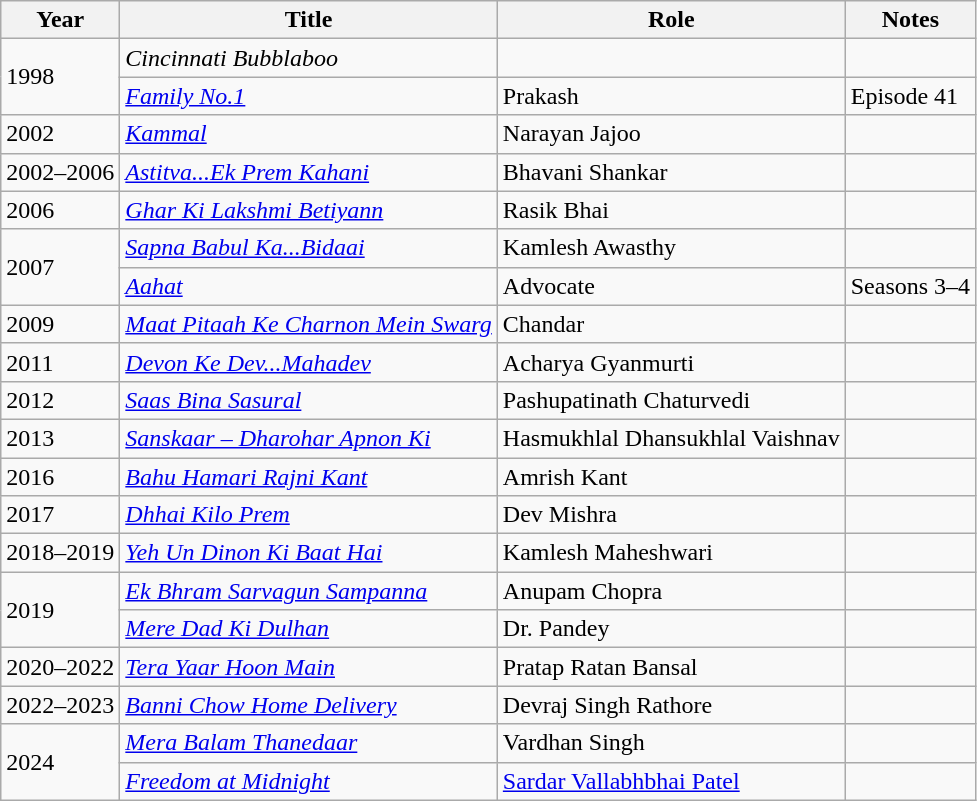<table class="wikitable sortable">
<tr>
<th>Year</th>
<th>Title</th>
<th>Role</th>
<th>Notes</th>
</tr>
<tr>
<td rowspan="2">1998</td>
<td><em>Cincinnati Bubblaboo</em></td>
<td></td>
<td></td>
</tr>
<tr>
<td><em><a href='#'>Family No.1</a></em></td>
<td>Prakash</td>
<td>Episode 41</td>
</tr>
<tr>
<td>2002</td>
<td><em><a href='#'>Kammal</a></em></td>
<td>Narayan Jajoo</td>
<td></td>
</tr>
<tr>
<td>2002–2006</td>
<td><em><a href='#'>Astitva...Ek Prem Kahani</a></em></td>
<td>Bhavani Shankar</td>
<td></td>
</tr>
<tr>
<td>2006</td>
<td><em><a href='#'>Ghar Ki Lakshmi Betiyann</a></em></td>
<td>Rasik Bhai</td>
<td></td>
</tr>
<tr>
<td Rowspan="2">2007</td>
<td><em><a href='#'>Sapna Babul Ka...Bidaai</a></em></td>
<td>Kamlesh Awasthy</td>
<td></td>
</tr>
<tr>
<td><em><a href='#'>Aahat</a></em></td>
<td>Advocate</td>
<td>Seasons 3–4</td>
</tr>
<tr>
<td>2009</td>
<td><em><a href='#'>Maat Pitaah Ke Charnon Mein Swarg</a></em></td>
<td>Chandar</td>
<td></td>
</tr>
<tr>
<td>2011</td>
<td><em><a href='#'>Devon Ke Dev...Mahadev</a></em></td>
<td>Acharya Gyanmurti</td>
<td></td>
</tr>
<tr>
<td>2012</td>
<td><em><a href='#'>Saas Bina Sasural</a></em></td>
<td>Pashupatinath Chaturvedi</td>
<td></td>
</tr>
<tr>
<td>2013</td>
<td><em><a href='#'>Sanskaar – Dharohar Apnon Ki</a></em></td>
<td>Hasmukhlal Dhansukhlal Vaishnav</td>
<td></td>
</tr>
<tr>
<td>2016</td>
<td><em><a href='#'>Bahu Hamari Rajni Kant</a></em></td>
<td>Amrish Kant</td>
<td></td>
</tr>
<tr>
<td>2017</td>
<td><em><a href='#'>Dhhai Kilo Prem</a></em></td>
<td>Dev Mishra</td>
<td></td>
</tr>
<tr>
<td>2018–2019</td>
<td><em><a href='#'>Yeh Un Dinon Ki Baat Hai</a></em></td>
<td>Kamlesh Maheshwari</td>
<td></td>
</tr>
<tr>
<td Rowspan="2">2019</td>
<td><em><a href='#'>Ek Bhram Sarvagun Sampanna</a></em></td>
<td>Anupam Chopra</td>
<td></td>
</tr>
<tr>
<td><em><a href='#'>Mere Dad Ki Dulhan</a></em></td>
<td>Dr. Pandey</td>
<td></td>
</tr>
<tr>
<td>2020–2022</td>
<td><em><a href='#'>Tera Yaar Hoon Main</a></em></td>
<td>Pratap Ratan Bansal</td>
<td></td>
</tr>
<tr>
<td>2022–2023</td>
<td><em><a href='#'>Banni Chow Home Delivery</a></em></td>
<td>Devraj Singh Rathore</td>
<td></td>
</tr>
<tr>
<td rowspan="2">2024</td>
<td><em><a href='#'>Mera Balam Thanedaar</a></em></td>
<td>Vardhan Singh</td>
<td></td>
</tr>
<tr>
<td><em><a href='#'>Freedom at Midnight</a></em></td>
<td><a href='#'>Sardar Vallabhbhai Patel</a></td>
<td></td>
</tr>
</table>
